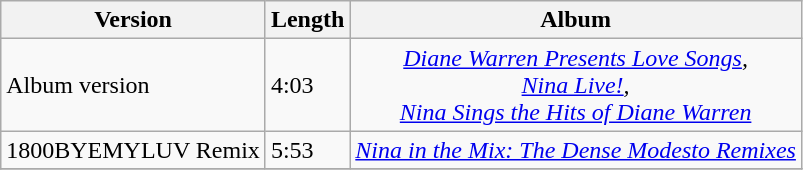<table class="wikitable">
<tr>
<th>Version</th>
<th>Length</th>
<th>Album</th>
</tr>
<tr>
<td>Album version</td>
<td>4:03</td>
<td align="center"><em><a href='#'>Diane Warren Presents Love Songs</a>,</em><br><em><a href='#'>Nina Live!</a>,</em><br><em><a href='#'>Nina Sings the Hits of Diane Warren</a></em></td>
</tr>
<tr>
<td>1800BYEMYLUV Remix</td>
<td>5:53</td>
<td align="center"><em><a href='#'>Nina in the Mix: The Dense Modesto Remixes</a></em></td>
</tr>
<tr>
</tr>
</table>
